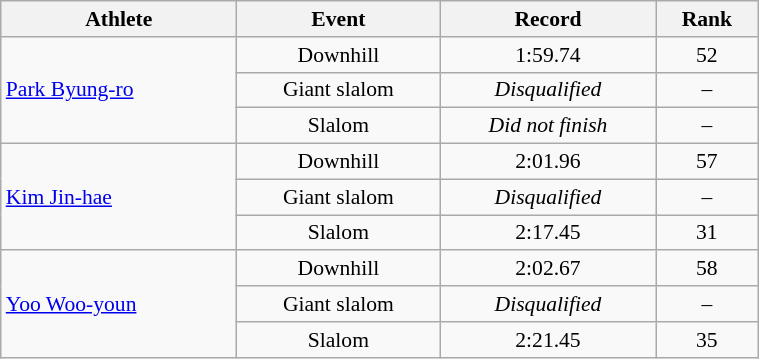<table class=wikitable style="font-size:90%; text-align:center; width:40%">
<tr>
<th>Athlete</th>
<th>Event</th>
<th>Record</th>
<th>Rank</th>
</tr>
<tr>
<td rowspan=3 align=left><a href='#'>Park Byung-ro</a></td>
<td>Downhill</td>
<td>1:59.74</td>
<td>52</td>
</tr>
<tr>
<td>Giant slalom</td>
<td><em>Disqualified</em></td>
<td>–</td>
</tr>
<tr>
<td>Slalom</td>
<td><em>Did not finish</em></td>
<td>–</td>
</tr>
<tr>
<td rowspan=3 align=left><a href='#'>Kim Jin-hae</a></td>
<td>Downhill</td>
<td>2:01.96</td>
<td>57</td>
</tr>
<tr>
<td>Giant slalom</td>
<td><em>Disqualified</em></td>
<td>–</td>
</tr>
<tr>
<td>Slalom</td>
<td>2:17.45</td>
<td>31</td>
</tr>
<tr>
<td rowspan=3 align=left><a href='#'>Yoo Woo-youn</a></td>
<td>Downhill</td>
<td>2:02.67</td>
<td>58</td>
</tr>
<tr>
<td>Giant slalom</td>
<td><em>Disqualified</em></td>
<td>–</td>
</tr>
<tr>
<td>Slalom</td>
<td>2:21.45</td>
<td>35</td>
</tr>
</table>
